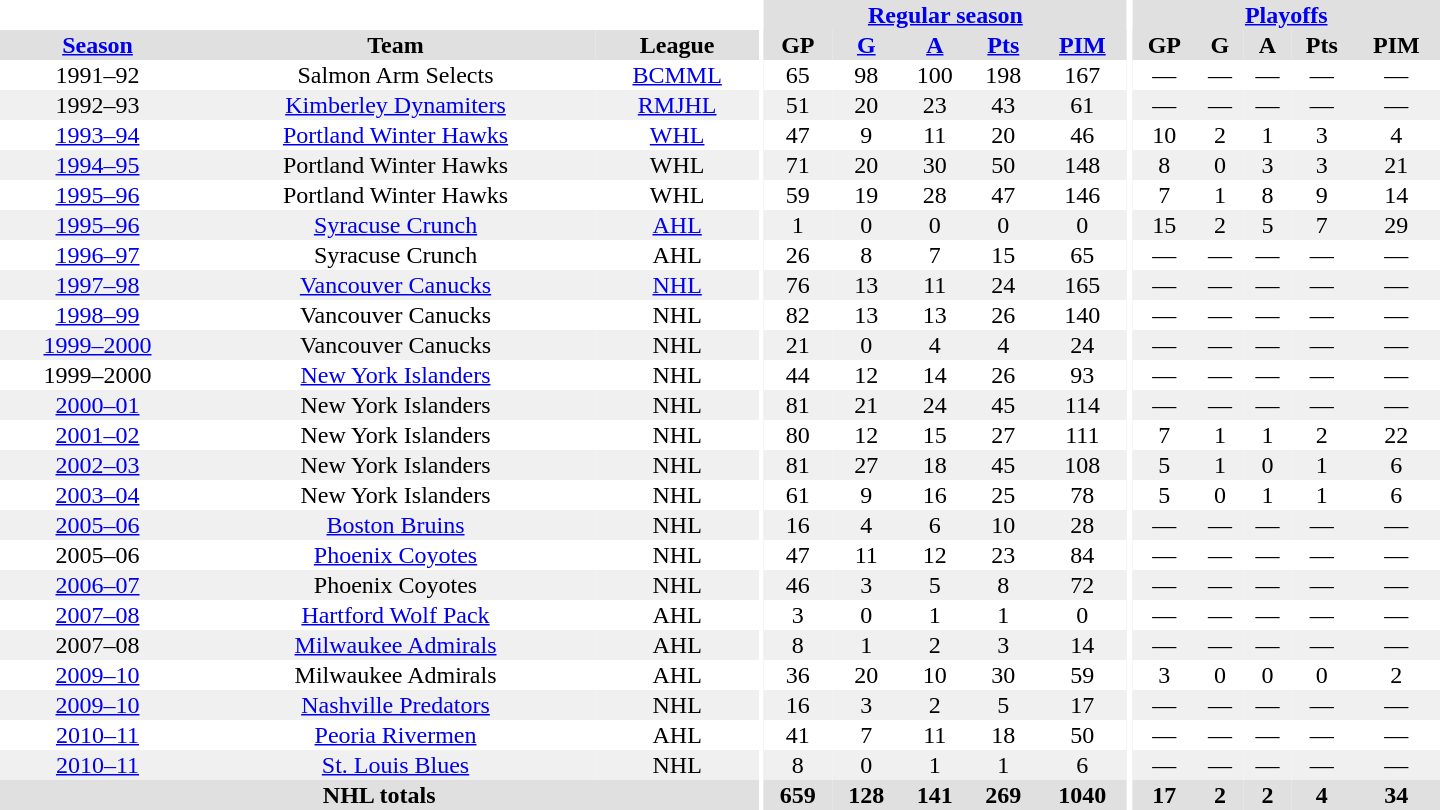<table border="0" cellpadding="1" cellspacing="0" style="text-align:center; width:60em">
<tr bgcolor="#e0e0e0">
<th colspan="3" bgcolor="#ffffff"></th>
<th rowspan="100" bgcolor="#ffffff"></th>
<th colspan="5"><a href='#'>Regular season</a></th>
<th rowspan="100" bgcolor="#ffffff"></th>
<th colspan="5"><a href='#'>Playoffs</a></th>
</tr>
<tr bgcolor="#e0e0e0">
<th><a href='#'>Season</a></th>
<th>Team</th>
<th>League</th>
<th>GP</th>
<th><a href='#'>G</a></th>
<th><a href='#'>A</a></th>
<th><a href='#'>Pts</a></th>
<th><a href='#'>PIM</a></th>
<th>GP</th>
<th>G</th>
<th>A</th>
<th>Pts</th>
<th>PIM</th>
</tr>
<tr>
<td>1991–92</td>
<td>Salmon Arm Selects</td>
<td><a href='#'>BCMML</a></td>
<td>65</td>
<td>98</td>
<td>100</td>
<td>198</td>
<td>167</td>
<td>—</td>
<td>—</td>
<td>—</td>
<td>—</td>
<td>—</td>
</tr>
<tr bgcolor="#f0f0f0">
<td>1992–93</td>
<td><a href='#'>Kimberley Dynamiters</a></td>
<td><a href='#'>RMJHL</a></td>
<td>51</td>
<td>20</td>
<td>23</td>
<td>43</td>
<td>61</td>
<td>—</td>
<td>—</td>
<td>—</td>
<td>—</td>
<td>—</td>
</tr>
<tr>
<td><a href='#'>1993–94</a></td>
<td><a href='#'>Portland Winter Hawks</a></td>
<td><a href='#'>WHL</a></td>
<td>47</td>
<td>9</td>
<td>11</td>
<td>20</td>
<td>46</td>
<td>10</td>
<td>2</td>
<td>1</td>
<td>3</td>
<td>4</td>
</tr>
<tr bgcolor="#f0f0f0">
<td><a href='#'>1994–95</a></td>
<td>Portland Winter Hawks</td>
<td>WHL</td>
<td>71</td>
<td>20</td>
<td>30</td>
<td>50</td>
<td>148</td>
<td>8</td>
<td>0</td>
<td>3</td>
<td>3</td>
<td>21</td>
</tr>
<tr>
<td><a href='#'>1995–96</a></td>
<td>Portland Winter Hawks</td>
<td>WHL</td>
<td>59</td>
<td>19</td>
<td>28</td>
<td>47</td>
<td>146</td>
<td>7</td>
<td>1</td>
<td>8</td>
<td>9</td>
<td>14</td>
</tr>
<tr bgcolor="#f0f0f0">
<td><a href='#'>1995–96</a></td>
<td><a href='#'>Syracuse Crunch</a></td>
<td><a href='#'>AHL</a></td>
<td>1</td>
<td>0</td>
<td>0</td>
<td>0</td>
<td>0</td>
<td>15</td>
<td>2</td>
<td>5</td>
<td>7</td>
<td>29</td>
</tr>
<tr>
<td><a href='#'>1996–97</a></td>
<td>Syracuse Crunch</td>
<td>AHL</td>
<td>26</td>
<td>8</td>
<td>7</td>
<td>15</td>
<td>65</td>
<td>—</td>
<td>—</td>
<td>—</td>
<td>—</td>
<td>—</td>
</tr>
<tr bgcolor="#f0f0f0">
<td><a href='#'>1997–98</a></td>
<td><a href='#'>Vancouver Canucks</a></td>
<td><a href='#'>NHL</a></td>
<td>76</td>
<td>13</td>
<td>11</td>
<td>24</td>
<td>165</td>
<td>—</td>
<td>—</td>
<td>—</td>
<td>—</td>
<td>—</td>
</tr>
<tr>
<td><a href='#'>1998–99</a></td>
<td>Vancouver Canucks</td>
<td>NHL</td>
<td>82</td>
<td>13</td>
<td>13</td>
<td>26</td>
<td>140</td>
<td>—</td>
<td>—</td>
<td>—</td>
<td>—</td>
<td>—</td>
</tr>
<tr bgcolor="#f0f0f0">
<td><a href='#'>1999–2000</a></td>
<td>Vancouver Canucks</td>
<td>NHL</td>
<td>21</td>
<td>0</td>
<td>4</td>
<td>4</td>
<td>24</td>
<td>—</td>
<td>—</td>
<td>—</td>
<td>—</td>
<td>—</td>
</tr>
<tr>
<td>1999–2000</td>
<td><a href='#'>New York Islanders</a></td>
<td>NHL</td>
<td>44</td>
<td>12</td>
<td>14</td>
<td>26</td>
<td>93</td>
<td>—</td>
<td>—</td>
<td>—</td>
<td>—</td>
<td>—</td>
</tr>
<tr bgcolor="#f0f0f0">
<td><a href='#'>2000–01</a></td>
<td>New York Islanders</td>
<td>NHL</td>
<td>81</td>
<td>21</td>
<td>24</td>
<td>45</td>
<td>114</td>
<td>—</td>
<td>—</td>
<td>—</td>
<td>—</td>
<td>—</td>
</tr>
<tr>
<td><a href='#'>2001–02</a></td>
<td>New York Islanders</td>
<td>NHL</td>
<td>80</td>
<td>12</td>
<td>15</td>
<td>27</td>
<td>111</td>
<td>7</td>
<td>1</td>
<td>1</td>
<td>2</td>
<td>22</td>
</tr>
<tr bgcolor="#f0f0f0">
<td><a href='#'>2002–03</a></td>
<td>New York Islanders</td>
<td>NHL</td>
<td>81</td>
<td>27</td>
<td>18</td>
<td>45</td>
<td>108</td>
<td>5</td>
<td>1</td>
<td>0</td>
<td>1</td>
<td>6</td>
</tr>
<tr>
<td><a href='#'>2003–04</a></td>
<td>New York Islanders</td>
<td>NHL</td>
<td>61</td>
<td>9</td>
<td>16</td>
<td>25</td>
<td>78</td>
<td>5</td>
<td>0</td>
<td>1</td>
<td>1</td>
<td>6</td>
</tr>
<tr bgcolor="#f0f0f0">
<td><a href='#'>2005–06</a></td>
<td><a href='#'>Boston Bruins</a></td>
<td>NHL</td>
<td>16</td>
<td>4</td>
<td>6</td>
<td>10</td>
<td>28</td>
<td>—</td>
<td>—</td>
<td>—</td>
<td>—</td>
<td>—</td>
</tr>
<tr>
<td>2005–06</td>
<td><a href='#'>Phoenix Coyotes</a></td>
<td>NHL</td>
<td>47</td>
<td>11</td>
<td>12</td>
<td>23</td>
<td>84</td>
<td>—</td>
<td>—</td>
<td>—</td>
<td>—</td>
<td>—</td>
</tr>
<tr bgcolor="#f0f0f0">
<td><a href='#'>2006–07</a></td>
<td>Phoenix Coyotes</td>
<td>NHL</td>
<td>46</td>
<td>3</td>
<td>5</td>
<td>8</td>
<td>72</td>
<td>—</td>
<td>—</td>
<td>—</td>
<td>—</td>
<td>—</td>
</tr>
<tr>
<td><a href='#'>2007–08</a></td>
<td><a href='#'>Hartford Wolf Pack</a></td>
<td>AHL</td>
<td>3</td>
<td>0</td>
<td>1</td>
<td>1</td>
<td>0</td>
<td>—</td>
<td>—</td>
<td>—</td>
<td>—</td>
<td>—</td>
</tr>
<tr bgcolor="#f0f0f0">
<td>2007–08</td>
<td><a href='#'>Milwaukee Admirals</a></td>
<td>AHL</td>
<td>8</td>
<td>1</td>
<td>2</td>
<td>3</td>
<td>14</td>
<td>—</td>
<td>—</td>
<td>—</td>
<td>—</td>
<td>—</td>
</tr>
<tr>
<td><a href='#'>2009–10</a></td>
<td>Milwaukee Admirals</td>
<td>AHL</td>
<td>36</td>
<td>20</td>
<td>10</td>
<td>30</td>
<td>59</td>
<td>3</td>
<td>0</td>
<td>0</td>
<td>0</td>
<td>2</td>
</tr>
<tr bgcolor="#f0f0f0">
<td><a href='#'>2009–10</a></td>
<td><a href='#'>Nashville Predators</a></td>
<td>NHL</td>
<td>16</td>
<td>3</td>
<td>2</td>
<td>5</td>
<td>17</td>
<td>—</td>
<td>—</td>
<td>—</td>
<td>—</td>
<td>—</td>
</tr>
<tr>
<td><a href='#'>2010–11</a></td>
<td><a href='#'>Peoria Rivermen</a></td>
<td>AHL</td>
<td>41</td>
<td>7</td>
<td>11</td>
<td>18</td>
<td>50</td>
<td>—</td>
<td>—</td>
<td>—</td>
<td>—</td>
<td>—</td>
</tr>
<tr bgcolor="#f0f0f0">
<td><a href='#'>2010–11</a></td>
<td><a href='#'>St. Louis Blues</a></td>
<td>NHL</td>
<td>8</td>
<td>0</td>
<td>1</td>
<td>1</td>
<td>6</td>
<td>—</td>
<td>—</td>
<td>—</td>
<td>—</td>
<td>—</td>
</tr>
<tr bgcolor="#e0e0e0">
<th colspan="3">NHL totals</th>
<th>659</th>
<th>128</th>
<th>141</th>
<th>269</th>
<th>1040</th>
<th>17</th>
<th>2</th>
<th>2</th>
<th>4</th>
<th>34</th>
</tr>
</table>
